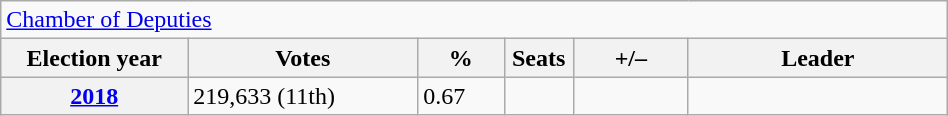<table class=wikitable style="width:50%; border:1px #AAAAFF solid">
<tr>
<td colspan=7><a href='#'>Chamber of Deputies</a></td>
</tr>
<tr>
<th width=13%>Election year</th>
<th width=16%>Votes</th>
<th width=6%>%</th>
<th width=1%>Seats</th>
<th width=8%>+/–</th>
<th width=18%>Leader</th>
</tr>
<tr>
<th><a href='#'>2018</a></th>
<td>219,633 (11th)</td>
<td>0.67</td>
<td></td>
<td></td>
<td></td>
</tr>
</table>
